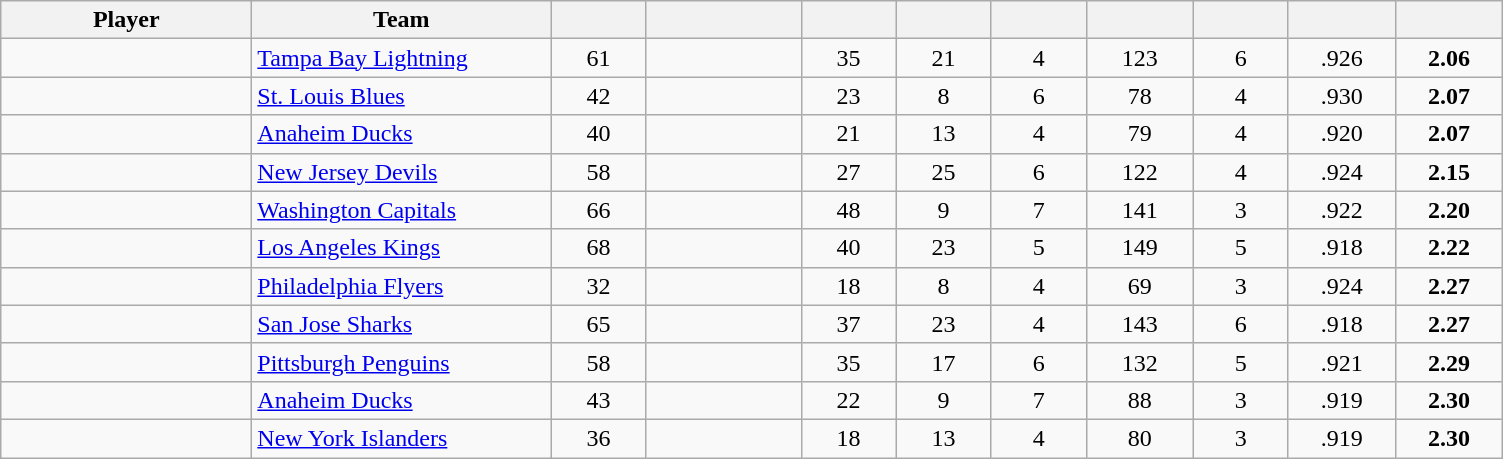<table class="wikitable sortable">
<tr>
<th style="width: 10em;">Player</th>
<th style="width: 12em;">Team</th>
<th style="width: 3.5em;"></th>
<th style="width: 6em;"></th>
<th style="width: 3.5em;"></th>
<th style="width: 3.5em;"></th>
<th style="width: 3.5em;"></th>
<th style="width: 4em;"></th>
<th style="width: 3.5em;"></th>
<th style="width: 4em;"></th>
<th style="width: 4em;"></th>
</tr>
<tr style="text-align:center;">
<td style="text-align:left;"></td>
<td style="text-align:left;"><a href='#'>Tampa Bay Lightning</a></td>
<td>61</td>
<td></td>
<td>35</td>
<td>21</td>
<td>4</td>
<td>123</td>
<td>6</td>
<td>.926</td>
<td><strong>2.06</strong></td>
</tr>
<tr style="text-align:center;">
<td style="text-align:left;"></td>
<td style="text-align:left;"><a href='#'>St. Louis Blues</a></td>
<td>42</td>
<td></td>
<td>23</td>
<td>8</td>
<td>6</td>
<td>78</td>
<td>4</td>
<td>.930</td>
<td><strong>2.07</strong></td>
</tr>
<tr style="text-align:center;">
<td style="text-align:left;"></td>
<td style="text-align:left;"><a href='#'>Anaheim Ducks</a></td>
<td>40</td>
<td></td>
<td>21</td>
<td>13</td>
<td>4</td>
<td>79</td>
<td>4</td>
<td>.920</td>
<td><strong>2.07</strong></td>
</tr>
<tr style="text-align:center;">
<td style="text-align:left;"></td>
<td style="text-align:left;"><a href='#'>New Jersey Devils</a></td>
<td>58</td>
<td></td>
<td>27</td>
<td>25</td>
<td>6</td>
<td>122</td>
<td>4</td>
<td>.924</td>
<td><strong>2.15</strong></td>
</tr>
<tr style="text-align:center;">
<td style="text-align:left;"></td>
<td style="text-align:left;"><a href='#'>Washington Capitals</a></td>
<td>66</td>
<td></td>
<td>48</td>
<td>9</td>
<td>7</td>
<td>141</td>
<td>3</td>
<td>.922</td>
<td><strong>2.20</strong></td>
</tr>
<tr style="text-align:center;">
<td style="text-align:left;"></td>
<td style="text-align:left;"><a href='#'>Los Angeles Kings</a></td>
<td>68</td>
<td></td>
<td>40</td>
<td>23</td>
<td>5</td>
<td>149</td>
<td>5</td>
<td>.918</td>
<td><strong>2.22</strong></td>
</tr>
<tr style="text-align:center;">
<td style="text-align:left;"></td>
<td style="text-align:left;"><a href='#'>Philadelphia Flyers</a></td>
<td>32</td>
<td></td>
<td>18</td>
<td>8</td>
<td>4</td>
<td>69</td>
<td>3</td>
<td>.924</td>
<td><strong>2.27</strong></td>
</tr>
<tr style="text-align:center;">
<td style="text-align:left;"></td>
<td style="text-align:left;"><a href='#'>San Jose Sharks</a></td>
<td>65</td>
<td></td>
<td>37</td>
<td>23</td>
<td>4</td>
<td>143</td>
<td>6</td>
<td>.918</td>
<td><strong>2.27</strong></td>
</tr>
<tr style="text-align:center;">
<td style="text-align:left;"></td>
<td style="text-align:left;"><a href='#'>Pittsburgh Penguins</a></td>
<td>58</td>
<td></td>
<td>35</td>
<td>17</td>
<td>6</td>
<td>132</td>
<td>5</td>
<td>.921</td>
<td><strong>2.29</strong></td>
</tr>
<tr style="text-align:center;">
<td style="text-align:left;"></td>
<td style="text-align:left;"><a href='#'>Anaheim Ducks</a></td>
<td>43</td>
<td></td>
<td>22</td>
<td>9</td>
<td>7</td>
<td>88</td>
<td>3</td>
<td>.919</td>
<td><strong>2.30</strong></td>
</tr>
<tr style="text-align:center;">
<td style="text-align:left;"></td>
<td style="text-align:left;"><a href='#'>New York Islanders</a></td>
<td>36</td>
<td></td>
<td>18</td>
<td>13</td>
<td>4</td>
<td>80</td>
<td>3</td>
<td>.919</td>
<td><strong>2.30</strong></td>
</tr>
</table>
